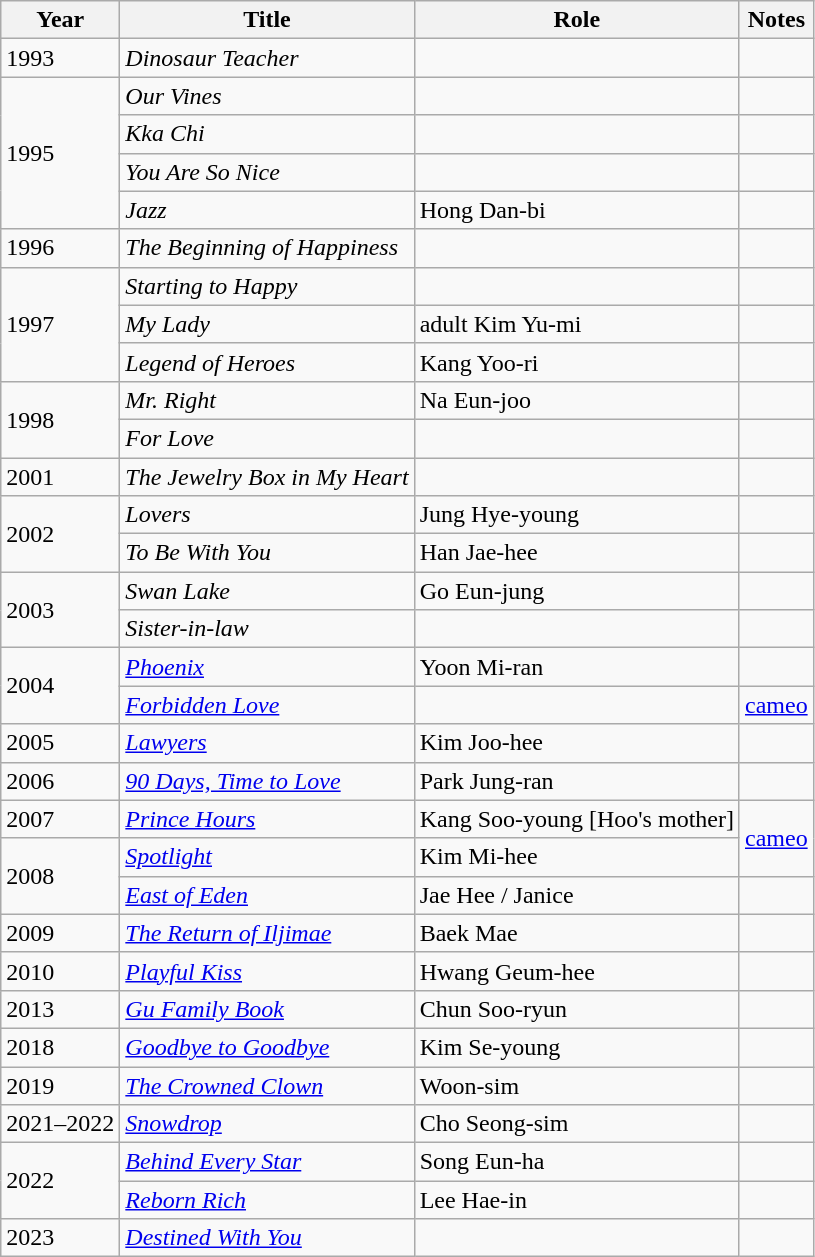<table class="wikitable sortable">
<tr>
<th>Year</th>
<th>Title</th>
<th>Role</th>
<th>Notes</th>
</tr>
<tr>
<td>1993</td>
<td><em>Dinosaur Teacher</em></td>
<td></td>
<td></td>
</tr>
<tr>
<td rowspan="4">1995</td>
<td><em>Our Vines</em></td>
<td></td>
<td></td>
</tr>
<tr>
<td><em>Kka Chi</em></td>
<td></td>
<td></td>
</tr>
<tr>
<td><em>You Are So Nice</em></td>
<td></td>
<td></td>
</tr>
<tr>
<td><em>Jazz</em></td>
<td>Hong Dan-bi</td>
<td></td>
</tr>
<tr>
<td>1996</td>
<td><em>The Beginning of Happiness</em></td>
<td></td>
<td></td>
</tr>
<tr>
<td rowspan="3">1997</td>
<td><em>Starting to Happy</em></td>
<td></td>
<td></td>
</tr>
<tr>
<td><em>My Lady</em></td>
<td>adult Kim Yu-mi</td>
<td></td>
</tr>
<tr>
<td><em>Legend of Heroes</em></td>
<td>Kang Yoo-ri</td>
<td></td>
</tr>
<tr>
<td rowspan="2">1998</td>
<td><em>Mr. Right</em></td>
<td>Na Eun-joo</td>
<td></td>
</tr>
<tr>
<td><em>For Love</em></td>
<td></td>
<td></td>
</tr>
<tr>
<td>2001</td>
<td><em>The Jewelry Box in My Heart</em></td>
<td></td>
<td></td>
</tr>
<tr>
<td rowspan="2">2002</td>
<td><em>Lovers</em></td>
<td>Jung Hye-young</td>
<td></td>
</tr>
<tr>
<td><em>To Be With You</em></td>
<td>Han Jae-hee</td>
<td></td>
</tr>
<tr>
<td rowspan="2">2003</td>
<td><em>Swan Lake</em></td>
<td>Go Eun-jung</td>
<td></td>
</tr>
<tr>
<td><em>Sister-in-law</em></td>
<td></td>
<td></td>
</tr>
<tr>
<td rowspan="2">2004</td>
<td><em><a href='#'>Phoenix</a></em></td>
<td>Yoon Mi-ran</td>
<td></td>
</tr>
<tr>
<td><em><a href='#'>Forbidden Love</a></em></td>
<td></td>
<td><a href='#'>cameo</a></td>
</tr>
<tr>
<td>2005</td>
<td><em><a href='#'>Lawyers</a></em></td>
<td>Kim Joo-hee</td>
<td></td>
</tr>
<tr>
<td>2006</td>
<td><em><a href='#'>90 Days, Time to Love</a></em></td>
<td>Park Jung-ran</td>
<td></td>
</tr>
<tr>
<td>2007</td>
<td><em><a href='#'>Prince Hours</a></em></td>
<td>Kang Soo-young [Hoo's mother]</td>
<td rowspan="2"><a href='#'>cameo</a></td>
</tr>
<tr>
<td rowspan="2">2008</td>
<td><em><a href='#'>Spotlight</a></em></td>
<td>Kim Mi-hee</td>
</tr>
<tr>
<td><em><a href='#'>East of Eden</a></em></td>
<td>Jae Hee / Janice</td>
<td></td>
</tr>
<tr>
<td>2009</td>
<td><em><a href='#'>The Return of Iljimae</a></em></td>
<td>Baek Mae</td>
<td></td>
</tr>
<tr>
<td>2010</td>
<td><em><a href='#'>Playful Kiss</a></em></td>
<td>Hwang Geum-hee</td>
<td></td>
</tr>
<tr>
<td>2013</td>
<td><em><a href='#'>Gu Family Book</a></em></td>
<td>Chun Soo-ryun</td>
<td></td>
</tr>
<tr>
<td>2018</td>
<td><em><a href='#'>Goodbye to Goodbye</a></em></td>
<td>Kim Se-young</td>
<td></td>
</tr>
<tr>
<td>2019</td>
<td><em><a href='#'>The Crowned Clown</a></em></td>
<td>Woon-sim</td>
<td></td>
</tr>
<tr>
<td>2021–2022</td>
<td><em><a href='#'>Snowdrop</a></em></td>
<td>Cho Seong-sim</td>
<td></td>
</tr>
<tr>
<td rowspan=2>2022</td>
<td><em><a href='#'>Behind Every Star</a></em></td>
<td>Song Eun-ha</td>
<td></td>
</tr>
<tr>
<td><em><a href='#'>Reborn Rich</a></em></td>
<td>Lee Hae-in</td>
<td></td>
</tr>
<tr>
<td>2023</td>
<td><em><a href='#'>Destined With You</a></em></td>
<td></td>
<td></td>
</tr>
</table>
